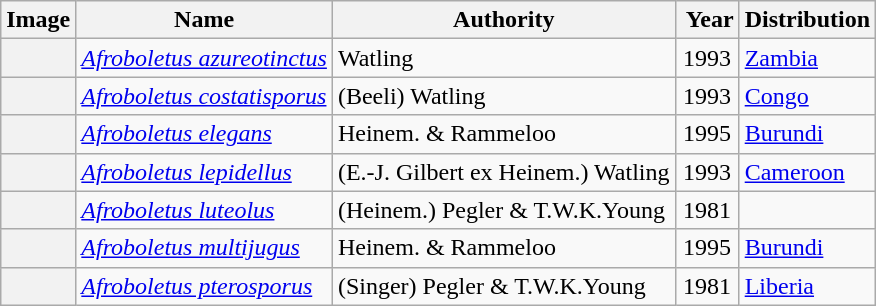<table class="wikitable sortable plainrowheaders" border="1">
<tr>
<th scope="col">Image</th>
<th scope="col">Name</th>
<th scope="col">Authority</th>
<th scope="col"> Year</th>
<th class="unsortable" scope="col">Distribution</th>
</tr>
<tr>
<th scope="row"></th>
<td><em><a href='#'>Afroboletus azureotinctus</a></em></td>
<td>Watling</td>
<td style="text-align:center;">1993</td>
<td><a href='#'>Zambia</a></td>
</tr>
<tr>
<th scope="row"></th>
<td><em><a href='#'>Afroboletus costatisporus</a></em></td>
<td>(Beeli) Watling</td>
<td style="text-align:center;">1993</td>
<td><a href='#'>Congo</a></td>
</tr>
<tr>
<th scope="row"></th>
<td><em><a href='#'>Afroboletus elegans</a></em></td>
<td>Heinem. & Rammeloo</td>
<td style="text-align:center;">1995</td>
<td><a href='#'>Burundi</a></td>
</tr>
<tr>
<th scope="row"></th>
<td><em><a href='#'>Afroboletus lepidellus</a></em></td>
<td>(E.-J. Gilbert ex Heinem.) Watling</td>
<td style="text-align:center;">1993</td>
<td><a href='#'>Cameroon</a></td>
</tr>
<tr>
<th scope="row"></th>
<td><em><a href='#'>Afroboletus luteolus</a></em></td>
<td>(Heinem.) Pegler & T.W.K.Young</td>
<td style="text-align:center;">1981</td>
<td></td>
</tr>
<tr>
<th scope="row"></th>
<td><em><a href='#'>Afroboletus multijugus</a></em></td>
<td>Heinem. & Rammeloo</td>
<td style="text-align:center;">1995</td>
<td><a href='#'>Burundi</a></td>
</tr>
<tr>
<th scope="row"></th>
<td><em><a href='#'>Afroboletus pterosporus</a></em></td>
<td>(Singer) Pegler & T.W.K.Young</td>
<td style="text-align:center;">1981</td>
<td><a href='#'>Liberia</a></td>
</tr>
</table>
